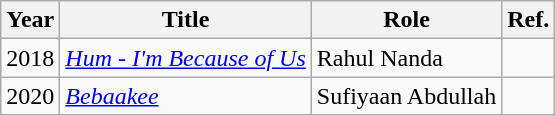<table class="wikitable sortable">
<tr>
<th>Year</th>
<th>Title</th>
<th>Role</th>
<th>Ref.</th>
</tr>
<tr>
<td>2018</td>
<td><em><a href='#'>Hum - I'm Because of Us</a></em></td>
<td>Rahul Nanda</td>
<td></td>
</tr>
<tr>
<td>2020</td>
<td><em><a href='#'>Bebaakee</a></em></td>
<td>Sufiyaan Abdullah</td>
<td></td>
</tr>
</table>
